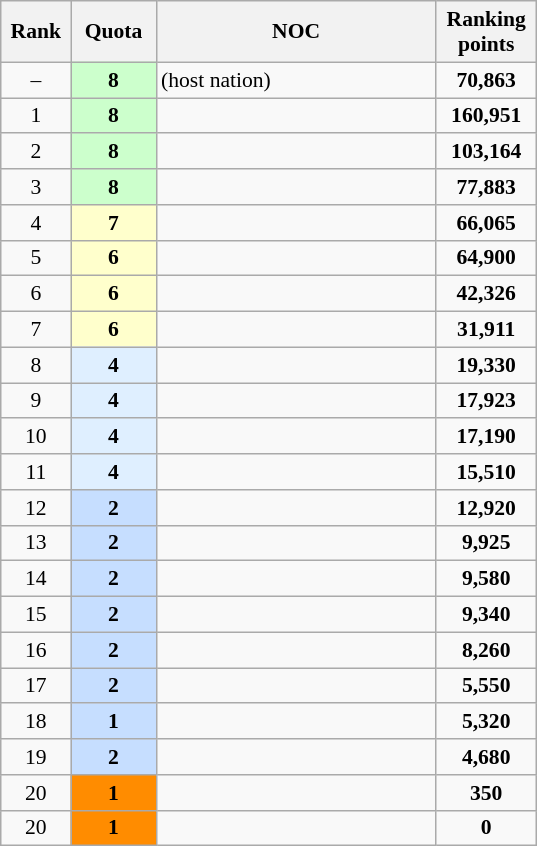<table class="wikitable" style="text-align:center; font-size:90%">
<tr>
<th width=40>Rank</th>
<th width=50>Quota</th>
<th width=180>NOC</th>
<th width=60>Ranking points</th>
</tr>
<tr>
<td>–</td>
<td bgcolor=#ccffcc><strong>8</strong></td>
<td align=left> (host nation)</td>
<td><strong>70,863</strong></td>
</tr>
<tr>
<td>1</td>
<td bgcolor=#ccffcc><strong>8</strong></td>
<td align=left></td>
<td><strong>160,951</strong></td>
</tr>
<tr>
<td>2</td>
<td bgcolor=#ccffcc><strong>8</strong></td>
<td align=left></td>
<td><strong>103,164</strong></td>
</tr>
<tr>
<td>3</td>
<td bgcolor=#ccffcc><strong>8</strong></td>
<td align=left></td>
<td><strong>77,883</strong></td>
</tr>
<tr>
<td>4</td>
<td bgcolor=#ffffcc><strong>7</strong></td>
<td align=left></td>
<td><strong>66,065</strong></td>
</tr>
<tr>
<td>5</td>
<td bgcolor=#ffffcc><strong>6</strong></td>
<td align=left></td>
<td><strong>64,900</strong></td>
</tr>
<tr>
<td>6</td>
<td bgcolor=#ffffcc><strong>6</strong></td>
<td align=left></td>
<td><strong>42,326</strong></td>
</tr>
<tr>
<td>7</td>
<td bgcolor=#ffffcc><strong>6</strong></td>
<td align=left></td>
<td><strong>31,911</strong></td>
</tr>
<tr>
<td>8</td>
<td bgcolor=#dfefff><strong>4</strong></td>
<td align=left></td>
<td><strong>19,330</strong></td>
</tr>
<tr>
<td>9</td>
<td bgcolor=#dfefff><strong>4</strong></td>
<td align=left></td>
<td><strong>17,923</strong></td>
</tr>
<tr>
<td>10</td>
<td bgcolor=#dfefff><strong>4</strong></td>
<td align=left></td>
<td><strong>17,190</strong></td>
</tr>
<tr>
<td>11</td>
<td bgcolor=#dfefff><strong>4</strong></td>
<td align=left></td>
<td><strong>15,510</strong></td>
</tr>
<tr>
<td>12</td>
<td bgcolor=#C6DEFF><strong>2</strong></td>
<td align=left></td>
<td><strong>12,920</strong></td>
</tr>
<tr>
<td>13</td>
<td bgcolor=#C6DEFF><strong>2</strong></td>
<td align=left></td>
<td><strong>9,925</strong></td>
</tr>
<tr>
<td>14</td>
<td bgcolor=#C6DEFF><strong>2</strong></td>
<td align=left></td>
<td><strong>9,580</strong></td>
</tr>
<tr>
<td>15</td>
<td bgcolor=#C6DEFF><strong>2</strong></td>
<td align=left></td>
<td><strong>9,340</strong></td>
</tr>
<tr>
<td>16</td>
<td bgcolor=#C6DEFF><strong>2</strong></td>
<td align=left></td>
<td><strong>8,260</strong></td>
</tr>
<tr>
<td>17</td>
<td bgcolor=#C6DEFF><strong>2</strong></td>
<td align=left></td>
<td><strong>5,550</strong></td>
</tr>
<tr>
<td>18</td>
<td bgcolor=#C6DEFF><strong>1</strong></td>
<td align=left></td>
<td><strong>5,320</strong></td>
</tr>
<tr>
<td>19</td>
<td bgcolor=#C6DEFF><strong>2</strong></td>
<td align=left></td>
<td><strong>4,680</strong></td>
</tr>
<tr>
<td>20</td>
<td bgcolor=#FF8C00><strong>1</strong></td>
<td align=left></td>
<td><strong>350</strong></td>
</tr>
<tr>
<td>20</td>
<td bgcolor=#FF8C00><strong>1</strong></td>
<td align=left></td>
<td><strong>0</strong></td>
</tr>
</table>
